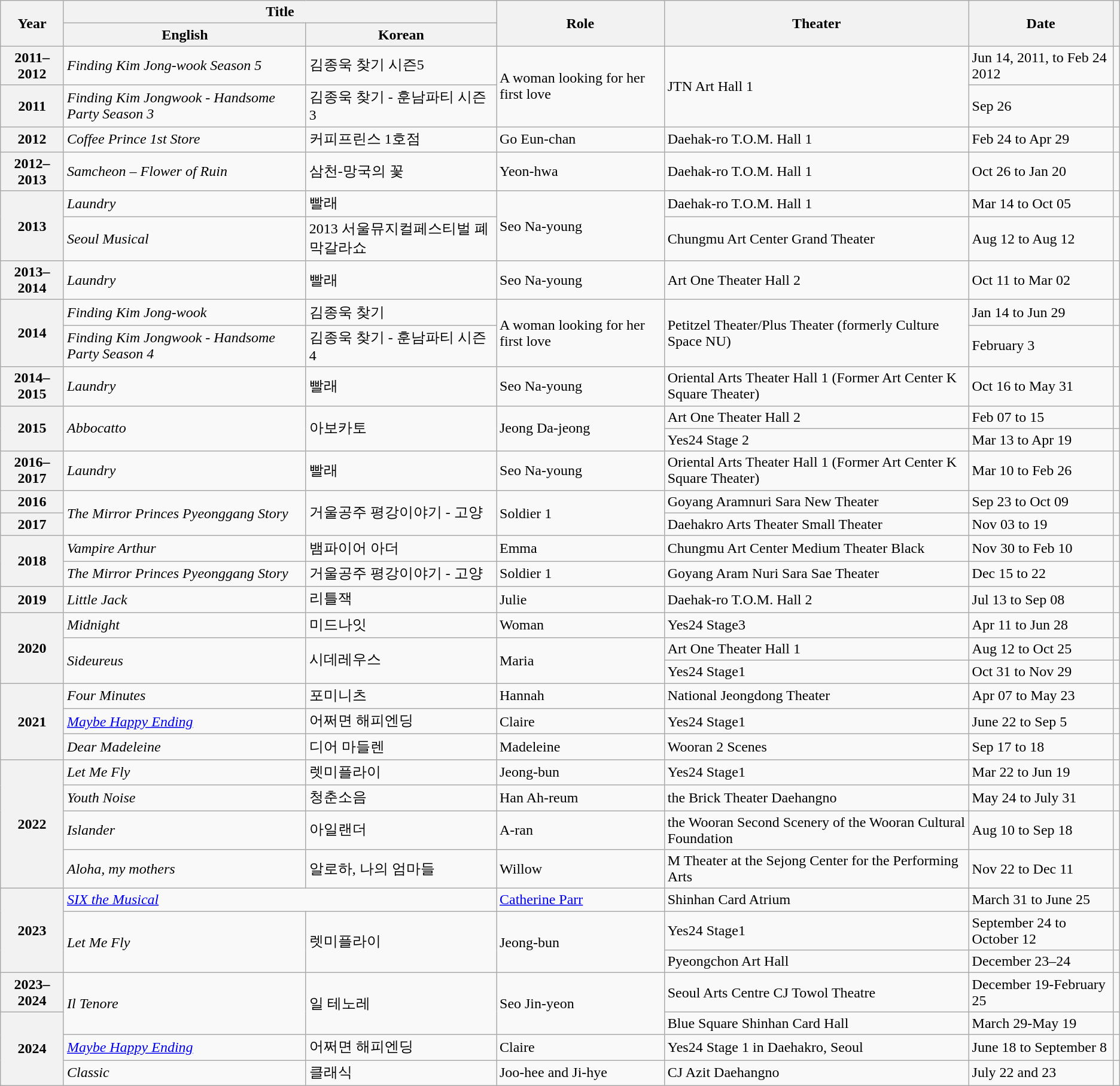<table class="wikitable sortable plainrowheaders">
<tr>
<th scope="col" rowspan="2">Year</th>
<th scope="col" colspan="2">Title</th>
<th scope="col" rowspan="2">Role</th>
<th scope="col" rowspan="2">Theater</th>
<th scope="col" rowspan="2">Date</th>
<th scope="col" rowspan="2" class="unsortable"></th>
</tr>
<tr>
<th>English</th>
<th>Korean</th>
</tr>
<tr>
<th scope="row">2011–2012</th>
<td><em>Finding Kim Jong-wook Season 5</em></td>
<td>김종욱 찾기 시즌5</td>
<td rowspan="2">A woman looking for her first love</td>
<td rowspan="2">JTN Art Hall 1</td>
<td>Jun 14, 2011, to Feb 24 2012</td>
<td></td>
</tr>
<tr>
<th scope="row">2011</th>
<td><em>Finding Kim Jongwook - Handsome Party Season 3</em></td>
<td>김종욱 찾기 - 훈남파티 시즌3</td>
<td>Sep 26</td>
<td></td>
</tr>
<tr>
<th scope="row">2012</th>
<td><em>Coffee Prince 1st Store</em></td>
<td>커피프린스 1호점</td>
<td>Go Eun-chan</td>
<td>Daehak-ro T.O.M. Hall 1</td>
<td>Feb 24 to Apr 29</td>
<td></td>
</tr>
<tr>
<th scope="row">2012–2013</th>
<td><em>Samcheon – Flower of Ruin</em></td>
<td>삼천-망국의 꽃</td>
<td>Yeon-hwa</td>
<td>Daehak-ro T.O.M. Hall 1</td>
<td>Oct 26 to Jan 20</td>
<td></td>
</tr>
<tr>
<th scope="row" rowspan="2">2013</th>
<td><em>Laundry</em></td>
<td>빨래</td>
<td rowspan="2">Seo Na-young</td>
<td>Daehak-ro T.O.M. Hall 1</td>
<td>Mar 14 to Oct 05</td>
<td></td>
</tr>
<tr>
<td><em>Seoul Musical</em></td>
<td>2013 서울뮤지컬페스티벌 폐막갈라쇼</td>
<td>Chungmu Art Center Grand Theater</td>
<td>Aug 12 to Aug 12</td>
<td></td>
</tr>
<tr>
<th scope="row">2013–2014</th>
<td><em>Laundry</em></td>
<td>빨래</td>
<td>Seo Na-young</td>
<td>Art One Theater Hall 2</td>
<td>Oct 11 to Mar 02</td>
<td></td>
</tr>
<tr>
<th rowspan="2" scope="row">2014</th>
<td><em>Finding Kim Jong-wook</em></td>
<td>김종욱 찾기</td>
<td rowspan="2">A woman looking for her first love</td>
<td rowspan="2">Petitzel Theater/Plus Theater (formerly Culture Space NU)</td>
<td>Jan 14 to Jun 29</td>
<td></td>
</tr>
<tr>
<td><em>Finding Kim Jongwook - Handsome Party Season 4</em></td>
<td>김종욱 찾기 - 훈남파티 시즌4</td>
<td>February 3</td>
<td></td>
</tr>
<tr>
<th scope="row">2014–2015</th>
<td><em>Laundry</em></td>
<td>빨래</td>
<td>Seo Na-young</td>
<td>Oriental Arts Theater Hall 1 (Former Art Center K Square Theater)</td>
<td>Oct 16 to May 31</td>
<td></td>
</tr>
<tr>
<th scope="row" rowspan="2">2015</th>
<td rowspan="2"><em>Abbocatto</em></td>
<td rowspan="2">아보카토</td>
<td rowspan="2">Jeong Da-jeong</td>
<td>Art One Theater Hall 2</td>
<td>Feb 07 to 15</td>
<td></td>
</tr>
<tr>
<td>Yes24 Stage 2</td>
<td>Mar 13 to Apr 19</td>
<td></td>
</tr>
<tr>
<th scope="row">2016–2017</th>
<td><em>Laundry</em></td>
<td>빨래</td>
<td>Seo Na-young</td>
<td>Oriental Arts Theater Hall 1 (Former Art Center K Square Theater)</td>
<td>Mar 10 to Feb 26</td>
<td></td>
</tr>
<tr>
<th scope="row">2016</th>
<td rowspan="2"><em>The Mirror Princes Pyeonggang Story</em></td>
<td rowspan="2">거울공주 평강이야기 - 고양</td>
<td rowspan="2">Soldier 1</td>
<td>Goyang Aramnuri Sara New Theater</td>
<td>Sep 23 to Oct 09</td>
<td></td>
</tr>
<tr>
<th scope="row">2017</th>
<td>Daehakro Arts Theater Small Theater</td>
<td>Nov 03 to 19</td>
<td></td>
</tr>
<tr>
<th scope="row" rowspan="2">2018</th>
<td><em>Vampire Arthur</em></td>
<td>뱀파이어 아더</td>
<td>Emma</td>
<td>Chungmu Art Center Medium Theater Black</td>
<td>Nov 30 to Feb 10</td>
<td></td>
</tr>
<tr>
<td><em>The Mirror Princes Pyeonggang Story</em></td>
<td>거울공주 평강이야기 - 고양</td>
<td>Soldier 1</td>
<td>Goyang Aram Nuri Sara Sae Theater</td>
<td>Dec 15 to 22</td>
<td></td>
</tr>
<tr>
<th scope="row">2019</th>
<td><em>Little Jack</em></td>
<td>리틀잭</td>
<td>Julie</td>
<td>Daehak-ro T.O.M. Hall 2</td>
<td>Jul 13 to Sep 08</td>
<td></td>
</tr>
<tr>
<th scope="row" rowspan="3">2020</th>
<td><em>Midnight</em></td>
<td>미드나잇</td>
<td>Woman</td>
<td>Yes24 Stage3</td>
<td>Apr 11 to Jun 28</td>
<td></td>
</tr>
<tr>
<td rowspan="2"><em>Sideureus</em></td>
<td rowspan="2">시데레우스</td>
<td rowspan="2">Maria</td>
<td>Art One Theater Hall 1</td>
<td>Aug 12 to Oct 25</td>
<td></td>
</tr>
<tr>
<td>Yes24 Stage1</td>
<td>Oct 31 to Nov 29</td>
<td></td>
</tr>
<tr>
<th scope="row" rowspan="3">2021</th>
<td><em>Four Minutes</em></td>
<td>포미니츠</td>
<td>Hannah</td>
<td>National Jeongdong Theater</td>
<td>Apr 07 to May 23</td>
<td></td>
</tr>
<tr>
<td><em><a href='#'>Maybe Happy Ending</a></em></td>
<td>어쩌면 해피엔딩</td>
<td>Claire</td>
<td>Yes24 Stage1</td>
<td>June 22 to Sep 5</td>
<td></td>
</tr>
<tr>
<td><em>Dear Madeleine</em></td>
<td>디어 마들렌</td>
<td>Madeleine</td>
<td>Wooran 2 Scenes</td>
<td>Sep 17 to 18</td>
<td></td>
</tr>
<tr>
<th scope="row" rowspan="4">2022</th>
<td><em>Let Me Fly</em></td>
<td>렛미플라이</td>
<td>Jeong-bun</td>
<td>Yes24 Stage1</td>
<td>Mar 22 to Jun 19</td>
<td></td>
</tr>
<tr>
<td><em>Youth Noise</em></td>
<td>청춘소음</td>
<td>Han Ah-reum</td>
<td>the Brick Theater Daehangno</td>
<td>May 24 to July 31</td>
<td></td>
</tr>
<tr>
<td><em>Islander</em></td>
<td>아일랜더</td>
<td>A-ran</td>
<td>the Wooran Second Scenery of the Wooran Cultural Foundation</td>
<td>Aug 10 to Sep 18</td>
<td></td>
</tr>
<tr>
<td><em>Aloha, my mothers</em></td>
<td>알로하, 나의 엄마들</td>
<td>Willow</td>
<td>M Theater at the Sejong Center for the Performing Arts</td>
<td>Nov 22 to Dec 11</td>
<td></td>
</tr>
<tr>
<th rowspan="3" scope="row">2023</th>
<td colspan = "2"><em><a href='#'>SIX the Musical</a></em></td>
<td><a href='#'>Catherine Parr</a></td>
<td>Shinhan Card Atrium</td>
<td>March 31 to June 25</td>
<td></td>
</tr>
<tr>
<td rowspan="2"><em>Let Me Fly</em></td>
<td rowspan="2">렛미플라이</td>
<td rowspan="2">Jeong-bun</td>
<td>Yes24 Stage1</td>
<td>September 24 to October 12</td>
<td></td>
</tr>
<tr>
<td>Pyeongchon Art Hall</td>
<td>December 23–24</td>
<td></td>
</tr>
<tr>
<th scope="row">2023–2024</th>
<td rowspan="2"><em>Il Tenore</em></td>
<td rowspan="2">일 테노레</td>
<td rowspan="2">Seo Jin-yeon</td>
<td>Seoul Arts Centre CJ Towol Theatre</td>
<td>December 19-February 25</td>
<td></td>
</tr>
<tr>
<th rowspan="3" scope="row">2024</th>
<td>Blue Square Shinhan Card Hall</td>
<td>March 29-May 19</td>
<td></td>
</tr>
<tr>
<td><em><a href='#'>Maybe Happy Ending</a></em></td>
<td>어쩌면 해피엔딩</td>
<td>Claire</td>
<td>Yes24 Stage 1 in Daehakro, Seoul</td>
<td>June 18 to September 8</td>
<td></td>
</tr>
<tr>
<td><em>Classic</em></td>
<td>클래식</td>
<td>Joo-hee and Ji-hye</td>
<td>CJ Azit Daehangno</td>
<td>July 22 and 23</td>
<td></td>
</tr>
</table>
